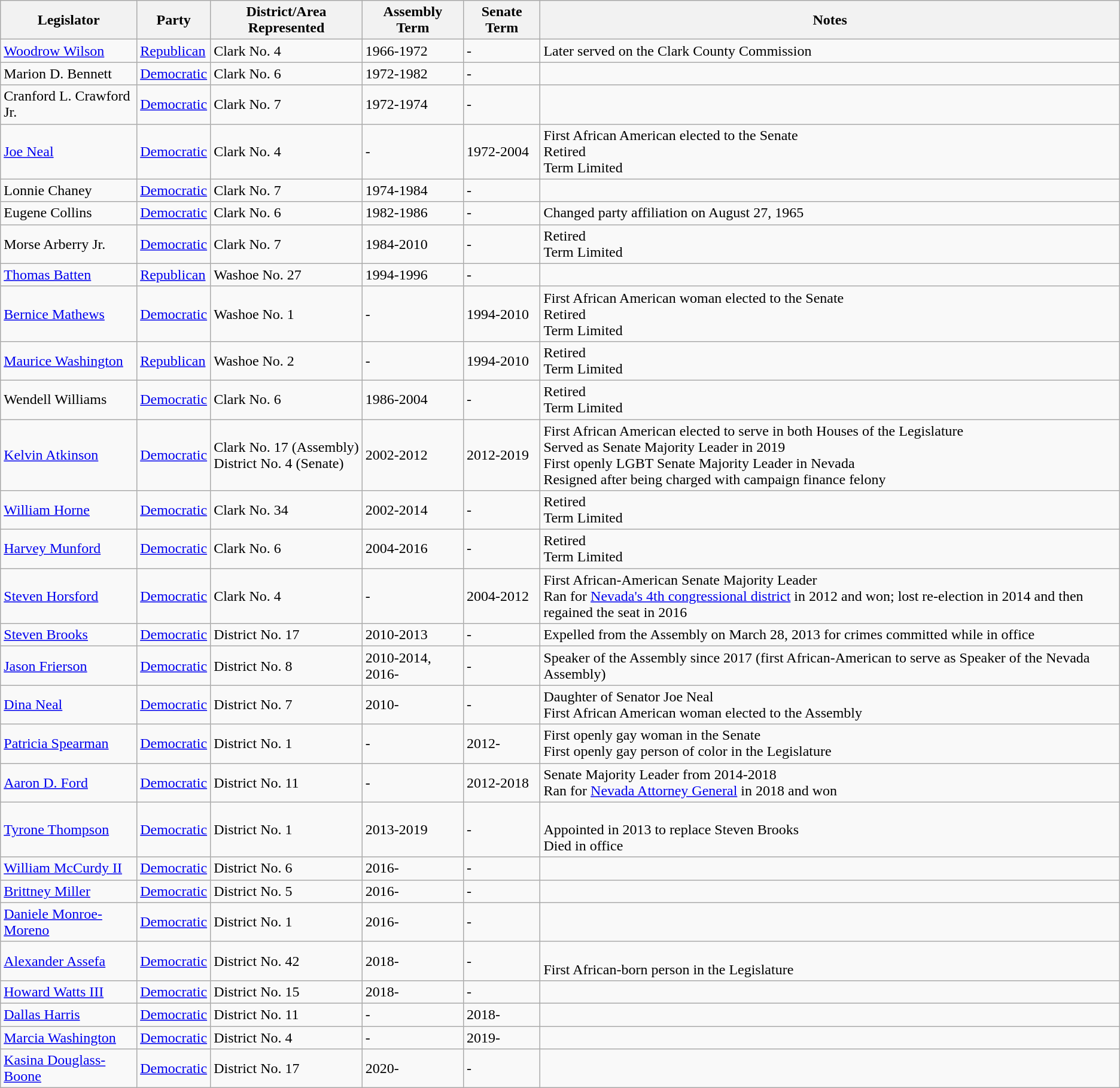<table class="wikitable sortable">
<tr>
<th>Legislator</th>
<th>Party</th>
<th>District/Area Represented</th>
<th>Assembly Term</th>
<th>Senate Term</th>
<th>Notes</th>
</tr>
<tr>
<td><a href='#'>Woodrow Wilson</a></td>
<td><a href='#'>Republican</a></td>
<td>Clark No. 4</td>
<td>1966-1972</td>
<td>-</td>
<td>Later served on the Clark County Commission</td>
</tr>
<tr>
<td>Marion D. Bennett</td>
<td><a href='#'>Democratic</a></td>
<td>Clark No. 6</td>
<td>1972-1982</td>
<td>-</td>
<td></td>
</tr>
<tr>
<td>Cranford L. Crawford Jr.</td>
<td><a href='#'>Democratic</a></td>
<td>Clark No. 7</td>
<td>1972-1974</td>
<td>-</td>
<td></td>
</tr>
<tr>
<td><a href='#'>Joe Neal</a></td>
<td><a href='#'>Democratic</a></td>
<td>Clark No. 4</td>
<td>-</td>
<td>1972-2004</td>
<td>First African American elected to the Senate<br>Retired<br>Term Limited</td>
</tr>
<tr>
<td>Lonnie Chaney</td>
<td><a href='#'>Democratic</a></td>
<td>Clark No. 7</td>
<td>1974-1984</td>
<td>-</td>
<td></td>
</tr>
<tr>
<td>Eugene Collins</td>
<td><a href='#'>Democratic</a></td>
<td>Clark No. 6</td>
<td>1982-1986</td>
<td>-</td>
<td>Changed party affiliation on August 27, 1965</td>
</tr>
<tr>
<td>Morse Arberry Jr.</td>
<td><a href='#'>Democratic</a></td>
<td>Clark No. 7</td>
<td>1984-2010</td>
<td>-</td>
<td>Retired<br>Term Limited</td>
</tr>
<tr>
<td><a href='#'>Thomas Batten</a></td>
<td><a href='#'>Republican</a></td>
<td>Washoe No. 27</td>
<td>1994-1996</td>
<td>-</td>
<td></td>
</tr>
<tr>
<td><a href='#'>Bernice Mathews</a></td>
<td><a href='#'>Democratic</a></td>
<td>Washoe No. 1</td>
<td>-</td>
<td>1994-2010</td>
<td>First African American woman elected to the Senate<br>Retired<br>Term Limited</td>
</tr>
<tr>
<td><a href='#'>Maurice Washington</a></td>
<td><a href='#'>Republican</a></td>
<td>Washoe No. 2</td>
<td>-</td>
<td>1994-2010</td>
<td>Retired<br>Term Limited</td>
</tr>
<tr>
<td>Wendell Williams</td>
<td><a href='#'>Democratic</a></td>
<td>Clark No. 6</td>
<td>1986-2004</td>
<td>-</td>
<td>Retired<br>Term Limited</td>
</tr>
<tr>
<td><a href='#'>Kelvin Atkinson</a></td>
<td><a href='#'>Democratic</a></td>
<td>Clark No. 17 (Assembly)<br>District No. 4 (Senate)</td>
<td>2002-2012</td>
<td>2012-2019</td>
<td>First African American elected to serve in both Houses of the Legislature<br>Served as Senate Majority Leader in 2019<br>First openly LGBT Senate Majority Leader in Nevada<br>Resigned after being charged with campaign finance felony</td>
</tr>
<tr>
<td><a href='#'>William Horne</a></td>
<td><a href='#'>Democratic</a></td>
<td>Clark No. 34</td>
<td>2002-2014</td>
<td>-</td>
<td>Retired<br>Term Limited</td>
</tr>
<tr>
<td><a href='#'>Harvey Munford</a></td>
<td><a href='#'>Democratic</a></td>
<td>Clark No. 6</td>
<td>2004-2016</td>
<td>-</td>
<td>Retired<br>Term Limited</td>
</tr>
<tr>
<td><a href='#'>Steven Horsford</a></td>
<td><a href='#'>Democratic</a></td>
<td>Clark No. 4</td>
<td>-</td>
<td>2004-2012</td>
<td>First African-American Senate Majority Leader<br>Ran for <a href='#'>Nevada's 4th congressional district</a> in 2012 and won; lost re-election in 2014 and then regained the seat in 2016</td>
</tr>
<tr>
<td><a href='#'>Steven Brooks</a></td>
<td><a href='#'>Democratic</a></td>
<td>District No. 17</td>
<td>2010-2013</td>
<td>-</td>
<td>Expelled from the Assembly on March 28, 2013 for crimes committed while in office</td>
</tr>
<tr>
<td><a href='#'>Jason Frierson</a></td>
<td><a href='#'>Democratic</a></td>
<td>District No. 8</td>
<td>2010-2014, 2016-</td>
<td>-</td>
<td>Speaker of the Assembly since 2017 (first African-American to serve as Speaker of the Nevada Assembly)</td>
</tr>
<tr>
<td><a href='#'>Dina Neal</a></td>
<td><a href='#'>Democratic</a></td>
<td>District No. 7</td>
<td>2010-</td>
<td>-</td>
<td>Daughter of Senator Joe Neal<br>First African American woman elected to the Assembly</td>
</tr>
<tr>
<td><a href='#'>Patricia Spearman</a></td>
<td><a href='#'>Democratic</a></td>
<td>District No. 1</td>
<td>-</td>
<td>2012-</td>
<td>First openly gay woman in the Senate<br>First openly gay person of color in the Legislature</td>
</tr>
<tr>
<td><a href='#'>Aaron D. Ford</a></td>
<td><a href='#'>Democratic</a></td>
<td>District No. 11</td>
<td>-</td>
<td>2012-2018</td>
<td>Senate Majority Leader from 2014-2018<br> Ran for <a href='#'>Nevada Attorney General</a> in 2018 and won</td>
</tr>
<tr>
<td><a href='#'>Tyrone Thompson</a></td>
<td><a href='#'>Democratic</a></td>
<td>District No. 1</td>
<td>2013-2019</td>
<td>-</td>
<td><br>Appointed in 2013 to replace Steven Brooks<br>Died in office</td>
</tr>
<tr>
<td><a href='#'>William McCurdy II</a></td>
<td><a href='#'>Democratic</a></td>
<td>District No. 6</td>
<td>2016-</td>
<td>-</td>
<td></td>
</tr>
<tr>
<td><a href='#'>Brittney Miller</a></td>
<td><a href='#'>Democratic</a></td>
<td>District No. 5</td>
<td>2016-</td>
<td>-</td>
<td></td>
</tr>
<tr>
<td><a href='#'>Daniele Monroe-Moreno</a></td>
<td><a href='#'>Democratic</a></td>
<td>District No. 1</td>
<td>2016-</td>
<td>-</td>
<td></td>
</tr>
<tr>
<td><a href='#'>Alexander Assefa</a></td>
<td><a href='#'>Democratic</a></td>
<td>District No. 42</td>
<td>2018-</td>
<td>-</td>
<td><br>First African-born person in the Legislature</td>
</tr>
<tr>
<td><a href='#'>Howard Watts III</a></td>
<td><a href='#'>Democratic</a></td>
<td>District No. 15</td>
<td>2018-</td>
<td>-</td>
<td></td>
</tr>
<tr>
<td><a href='#'>Dallas Harris</a></td>
<td><a href='#'>Democratic</a></td>
<td>District No. 11</td>
<td>-</td>
<td>2018-</td>
<td></td>
</tr>
<tr>
<td><a href='#'>Marcia Washington</a></td>
<td><a href='#'>Democratic</a></td>
<td>District No. 4</td>
<td>-</td>
<td>2019-</td>
<td></td>
</tr>
<tr>
<td><a href='#'>Kasina Douglass-Boone</a></td>
<td><a href='#'>Democratic</a></td>
<td>District No. 17</td>
<td>2020-</td>
<td>-</td>
<td></td>
</tr>
</table>
